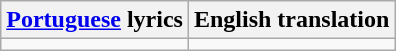<table class="wikitable">
<tr>
<th><a href='#'>Portuguese</a> lyrics</th>
<th>English translation</th>
</tr>
<tr style="vertical-align:top; white-space:nowrap;">
<td></td>
<td></td>
</tr>
</table>
